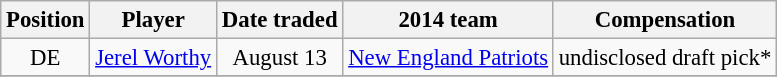<table class="wikitable" style="font-size: 95%; text-align: center;">
<tr>
<th>Position</th>
<th>Player</th>
<th>Date traded</th>
<th>2014 team</th>
<th>Compensation</th>
</tr>
<tr text-align:center;">
<td>DE</td>
<td><a href='#'>Jerel Worthy</a></td>
<td>August 13</td>
<td><a href='#'>New England Patriots</a></td>
<td>undisclosed draft pick*</td>
</tr>
<tr text-align:center;">
</tr>
</table>
